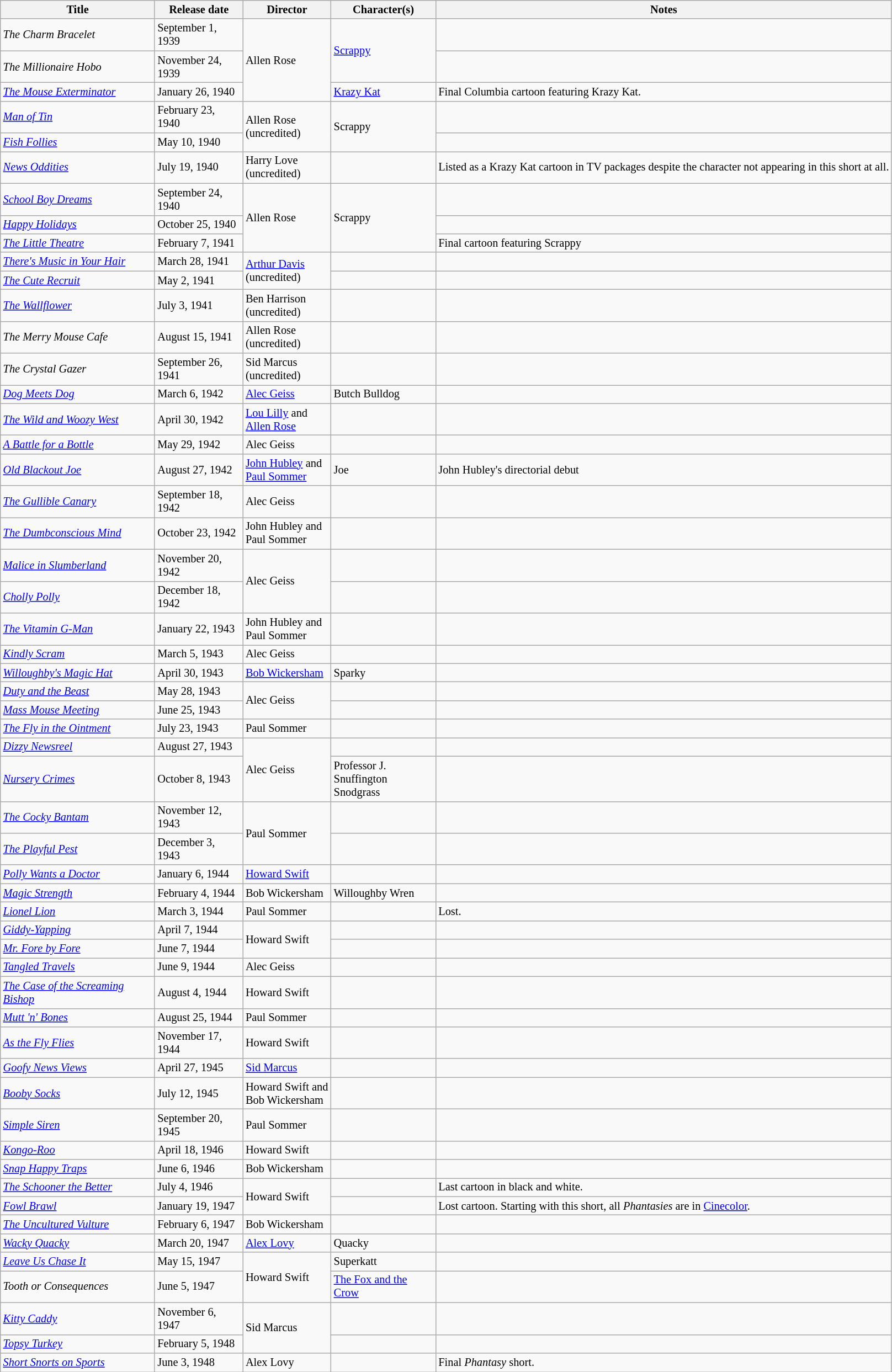<table class="wikitable" style="font-size: 85%;">
<tr>
<th width=180>Title</th>
<th width=100>Release date</th>
<th width=100>Director</th>
<th width=120>Character(s)</th>
<th>Notes</th>
</tr>
<tr>
<td><em>The Charm Bracelet</em></td>
<td>September 1, 1939</td>
<td rowspan="3">Allen Rose</td>
<td rowspan="2"><a href='#'>Scrappy</a></td>
<td></td>
</tr>
<tr>
<td><em>The Millionaire Hobo</em></td>
<td>November 24, 1939</td>
<td></td>
</tr>
<tr>
<td><em><a href='#'>The Mouse Exterminator</a></em></td>
<td>January 26, 1940</td>
<td><a href='#'>Krazy Kat</a></td>
<td>Final Columbia cartoon featuring Krazy Kat.</td>
</tr>
<tr>
<td><em><a href='#'>Man of Tin</a></em></td>
<td>February 23, 1940</td>
<td rowspan="2">Allen Rose (uncredited)</td>
<td rowspan="2">Scrappy</td>
<td></td>
</tr>
<tr>
<td><em><a href='#'>Fish Follies</a></em></td>
<td>May 10, 1940</td>
<td></td>
</tr>
<tr>
<td><em><a href='#'>News Oddities</a></em></td>
<td>July 19, 1940</td>
<td>Harry Love (uncredited)</td>
<td></td>
<td>Listed as a Krazy Kat cartoon in TV packages despite the character not appearing in this short at all.</td>
</tr>
<tr>
<td><em><a href='#'>School Boy Dreams</a></em></td>
<td>September 24, 1940</td>
<td rowspan="3">Allen Rose</td>
<td rowspan="3">Scrappy</td>
<td></td>
</tr>
<tr>
<td><em><a href='#'>Happy Holidays</a></em></td>
<td>October 25, 1940</td>
<td></td>
</tr>
<tr>
<td><em><a href='#'>The Little Theatre</a></em></td>
<td>February 7, 1941</td>
<td>Final cartoon featuring Scrappy</td>
</tr>
<tr>
<td><em><a href='#'>There's Music in Your Hair</a></em></td>
<td>March 28, 1941</td>
<td rowspan="2"><a href='#'>Arthur Davis</a> (uncredited)</td>
<td></td>
<td></td>
</tr>
<tr>
<td><em><a href='#'>The Cute Recruit</a></em></td>
<td>May 2, 1941</td>
<td></td>
<td></td>
</tr>
<tr>
<td><em><a href='#'>The Wallflower</a></em></td>
<td>July 3, 1941</td>
<td>Ben Harrison (uncredited)</td>
<td></td>
<td></td>
</tr>
<tr>
<td><em>The Merry Mouse Cafe</em></td>
<td>August 15, 1941</td>
<td>Allen Rose (uncredited)</td>
<td></td>
<td></td>
</tr>
<tr>
<td><em>The Crystal Gazer</em></td>
<td>September 26, 1941</td>
<td>Sid Marcus (uncredited)</td>
<td></td>
<td></td>
</tr>
<tr>
<td><em><a href='#'>Dog Meets Dog</a></em></td>
<td>March 6, 1942</td>
<td><a href='#'>Alec Geiss</a></td>
<td>Butch Bulldog</td>
<td></td>
</tr>
<tr>
<td><em><a href='#'>The Wild and Woozy West</a></em></td>
<td>April 30, 1942</td>
<td><a href='#'>Lou Lilly</a> and <a href='#'>Allen Rose</a></td>
<td></td>
<td></td>
</tr>
<tr>
<td><em><a href='#'>A Battle for a Bottle</a></em></td>
<td>May 29, 1942</td>
<td>Alec Geiss</td>
<td></td>
<td></td>
</tr>
<tr>
<td><em><a href='#'>Old Blackout Joe</a></em></td>
<td>August 27, 1942</td>
<td><a href='#'>John Hubley</a> and <a href='#'>Paul Sommer</a></td>
<td>Joe</td>
<td>John Hubley's directorial debut</td>
</tr>
<tr>
<td><em><a href='#'>The Gullible Canary</a></em></td>
<td>September 18, 1942</td>
<td>Alec Geiss</td>
<td></td>
<td></td>
</tr>
<tr>
<td><em><a href='#'>The Dumbconscious Mind</a></em></td>
<td>October 23, 1942</td>
<td>John Hubley and Paul Sommer</td>
<td></td>
<td></td>
</tr>
<tr>
<td><em><a href='#'>Malice in Slumberland</a></em></td>
<td>November 20, 1942</td>
<td rowspan="2">Alec Geiss</td>
<td></td>
<td></td>
</tr>
<tr>
<td><em><a href='#'>Cholly Polly</a></em></td>
<td>December 18, 1942</td>
<td></td>
<td></td>
</tr>
<tr>
<td><em><a href='#'>The Vitamin G-Man</a></em></td>
<td>January 22, 1943</td>
<td>John Hubley and Paul Sommer</td>
<td></td>
<td></td>
</tr>
<tr>
<td><em><a href='#'>Kindly Scram</a></em></td>
<td>March 5, 1943</td>
<td>Alec Geiss</td>
<td></td>
<td></td>
</tr>
<tr>
<td><em><a href='#'>Willoughby's Magic Hat</a></em></td>
<td>April 30, 1943</td>
<td><a href='#'>Bob Wickersham</a></td>
<td>Sparky</td>
<td></td>
</tr>
<tr>
<td><em><a href='#'>Duty and the Beast</a></em></td>
<td>May 28, 1943</td>
<td rowspan="2">Alec Geiss</td>
<td></td>
<td></td>
</tr>
<tr>
<td><em><a href='#'>Mass Mouse Meeting</a></em></td>
<td>June 25, 1943</td>
<td></td>
<td></td>
</tr>
<tr>
<td><em><a href='#'>The Fly in the Ointment</a></em></td>
<td>July 23, 1943</td>
<td>Paul Sommer</td>
<td></td>
<td></td>
</tr>
<tr>
<td><em><a href='#'>Dizzy Newsreel</a></em></td>
<td>August 27, 1943</td>
<td rowspan="2">Alec Geiss</td>
<td></td>
<td></td>
</tr>
<tr>
<td><em><a href='#'>Nursery Crimes</a></em></td>
<td>October 8, 1943</td>
<td>Professor J. Snuffington Snodgrass</td>
<td></td>
</tr>
<tr>
<td><em><a href='#'>The Cocky Bantam</a></em></td>
<td>November 12, 1943</td>
<td rowspan="2">Paul Sommer</td>
<td></td>
<td></td>
</tr>
<tr>
<td><em><a href='#'>The Playful Pest</a></em></td>
<td>December 3, 1943</td>
<td></td>
<td></td>
</tr>
<tr>
<td><em><a href='#'>Polly Wants a Doctor</a></em></td>
<td>January 6, 1944</td>
<td><a href='#'>Howard Swift</a></td>
<td></td>
<td></td>
</tr>
<tr>
<td><em><a href='#'>Magic Strength</a></em></td>
<td>February 4, 1944</td>
<td>Bob Wickersham</td>
<td>Willoughby Wren</td>
<td></td>
</tr>
<tr>
<td><em><a href='#'>Lionel Lion</a></em></td>
<td>March 3, 1944</td>
<td>Paul Sommer</td>
<td></td>
<td>Lost.</td>
</tr>
<tr>
<td><em><a href='#'>Giddy-Yapping</a></em></td>
<td>April 7, 1944</td>
<td rowspan="2">Howard Swift</td>
<td></td>
<td></td>
</tr>
<tr>
<td><em><a href='#'>Mr. Fore by Fore</a></em></td>
<td>June 7, 1944</td>
<td></td>
<td></td>
</tr>
<tr>
<td><em><a href='#'>Tangled Travels</a></em></td>
<td>June 9, 1944</td>
<td>Alec Geiss</td>
<td></td>
<td></td>
</tr>
<tr>
<td><em><a href='#'>The Case of the Screaming Bishop</a></em></td>
<td>August 4, 1944</td>
<td>Howard Swift</td>
<td></td>
<td></td>
</tr>
<tr>
<td><em><a href='#'>Mutt 'n' Bones</a></em></td>
<td>August 25, 1944</td>
<td>Paul Sommer</td>
<td></td>
<td></td>
</tr>
<tr>
<td><em><a href='#'>As the Fly Flies</a></em></td>
<td>November 17, 1944</td>
<td>Howard Swift</td>
<td></td>
<td></td>
</tr>
<tr>
<td><em><a href='#'>Goofy News Views</a></em></td>
<td>April 27, 1945</td>
<td><a href='#'>Sid Marcus</a></td>
<td></td>
<td></td>
</tr>
<tr>
<td><em><a href='#'>Booby Socks</a></em></td>
<td>July 12, 1945</td>
<td>Howard Swift and Bob Wickersham</td>
<td></td>
<td></td>
</tr>
<tr>
<td><em><a href='#'>Simple Siren</a></em></td>
<td>September 20, 1945</td>
<td>Paul Sommer</td>
<td></td>
<td></td>
</tr>
<tr>
<td><em><a href='#'>Kongo-Roo</a></em></td>
<td>April 18, 1946</td>
<td>Howard Swift</td>
<td></td>
<td></td>
</tr>
<tr>
<td><em><a href='#'>Snap Happy Traps</a></em></td>
<td>June 6, 1946</td>
<td>Bob Wickersham</td>
<td></td>
<td></td>
</tr>
<tr>
<td><em><a href='#'>The Schooner the Better</a></em></td>
<td>July 4, 1946</td>
<td rowspan="2">Howard Swift</td>
<td></td>
<td>Last cartoon in black and white.</td>
</tr>
<tr>
<td><em><a href='#'>Fowl Brawl</a></em></td>
<td>January 19, 1947</td>
<td></td>
<td>Lost cartoon. Starting with this short, all <em>Phantasies</em> are in <a href='#'>Cinecolor</a>.</td>
</tr>
<tr>
<td><em><a href='#'>The Uncultured Vulture</a></em></td>
<td>February 6, 1947</td>
<td>Bob Wickersham</td>
<td></td>
<td></td>
</tr>
<tr>
<td><em><a href='#'>Wacky Quacky</a></em></td>
<td>March 20, 1947</td>
<td><a href='#'>Alex Lovy</a></td>
<td>Quacky</td>
<td></td>
</tr>
<tr>
<td><em><a href='#'>Leave Us Chase It</a></em></td>
<td>May 15, 1947</td>
<td rowspan="2">Howard Swift</td>
<td>Superkatt</td>
<td></td>
</tr>
<tr>
<td><em>Tooth or Consequences</em></td>
<td>June 5, 1947</td>
<td><a href='#'>The Fox and the Crow</a></td>
<td></td>
</tr>
<tr>
<td><em><a href='#'>Kitty Caddy</a></em></td>
<td>November 6, 1947</td>
<td rowspan="2">Sid Marcus</td>
<td></td>
<td></td>
</tr>
<tr>
<td><em><a href='#'>Topsy Turkey</a></em></td>
<td>February 5, 1948</td>
<td></td>
<td></td>
</tr>
<tr>
<td><em><a href='#'>Short Snorts on Sports</a></em></td>
<td>June 3, 1948</td>
<td>Alex Lovy</td>
<td></td>
<td>Final <em>Phantasy</em> short.</td>
</tr>
</table>
